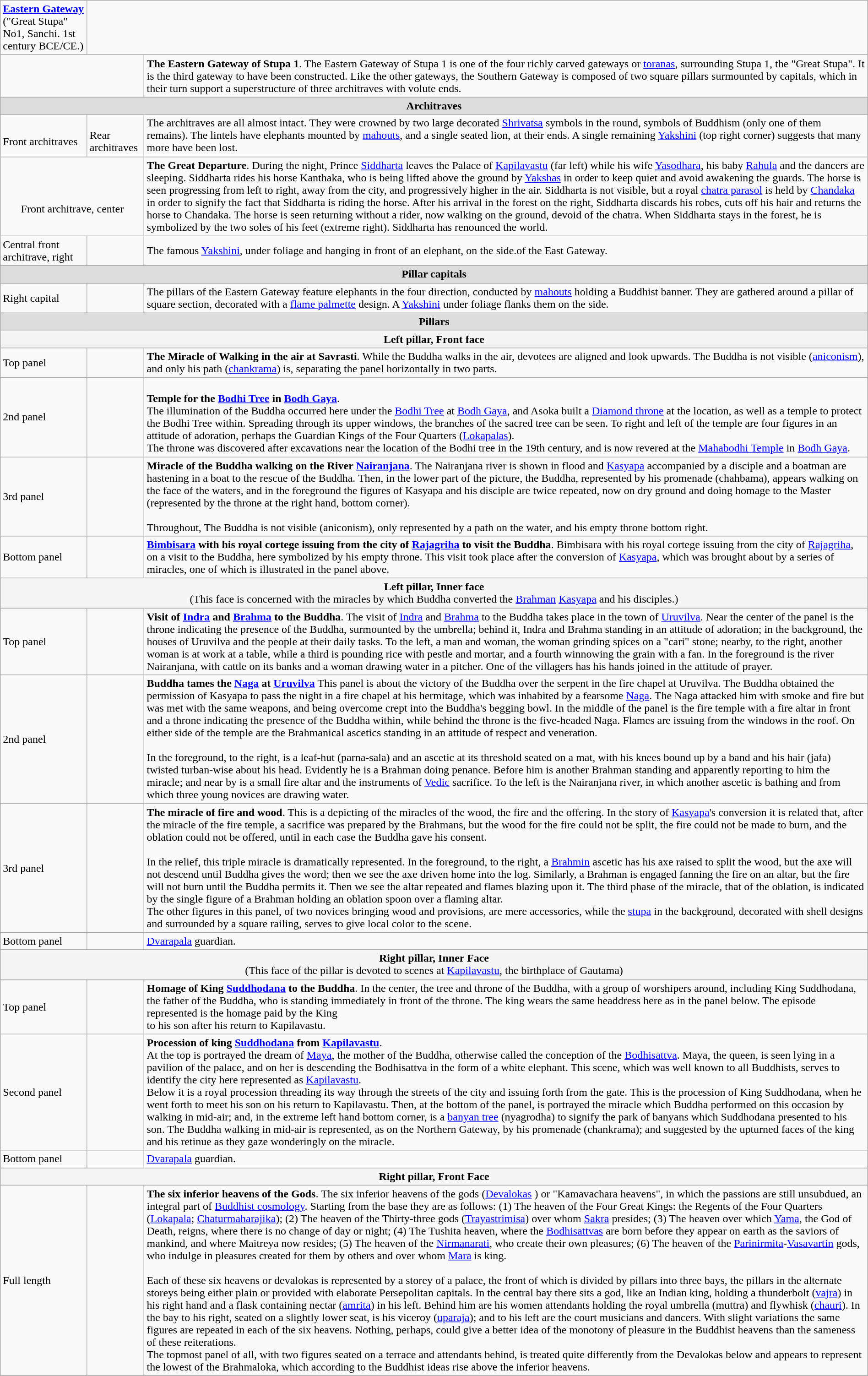<table class="wikitable" style="margin:0 auto;"  align="center"  colspan="3" cellpadding="3" style="font-size: 80%; width: 100%;">
<tr>
<td state = ><strong><a href='#'>Eastern Gateway</a></strong><br>("Great Stupa" No1, Sanchi. 1st century BCE/CE.)</td>
</tr>
<tr>
<td colspan=2 align="center"style="font-size: 100%; width: 1%;"></td>
<td><strong>The Eastern Gateway of Stupa 1</strong>. The Eastern Gateway of Stupa 1 is one of the four richly carved gateways or <a href='#'>toranas</a>, surrounding Stupa 1, the "Great Stupa". It is the third gateway to have been constructed. Like the other gateways, the Southern Gateway is composed of two square pillars surmounted by capitals, which in their turn support a superstructure of three architraves with volute ends.</td>
</tr>
<tr>
<td align=center colspan=3 style="background:#DCDCDC; font-size: 100%;"><strong>Architraves</strong></td>
</tr>
<tr>
<td><br>Front architraves</td>
<td><br>Rear architraves</td>
<td>The architraves are all almost intact. They were crowned by two large decorated <a href='#'>Shrivatsa</a> symbols in the round, symbols of Buddhism (only one of them remains). The lintels have elephants mounted by <a href='#'>mahouts</a>, and a single seated lion, at their ends. A single remaining <a href='#'>Yakshini</a> (top right corner) suggests that many more have been lost.</td>
</tr>
<tr>
<td colspan=2 align="center"><br><br>Front architrave, center</td>
<td><strong>The Great Departure</strong>. During the night, Prince <a href='#'>Siddharta</a> leaves the Palace of <a href='#'>Kapilavastu</a> (far left) while his wife <a href='#'>Yasodhara</a>, his baby <a href='#'>Rahula</a> and the dancers are sleeping. Siddharta rides his horse Kanthaka, who is being lifted above the ground by <a href='#'>Yakshas</a> in order to keep quiet and avoid awakening the guards. The horse is seen progressing from left to right, away from the city, and progressively higher in the air. Siddharta is not visible, but a royal <a href='#'>chatra parasol</a> is held by <a href='#'>Chandaka</a> in order to signify the fact that Siddharta is riding the horse. After his arrival in the forest on the right, Siddharta discards his robes, cuts off his hair and returns the horse to Chandaka. The horse is seen returning without a rider, now walking on the ground, devoid of the chatra. When Siddharta stays in the forest, he is symbolized by the two soles of his feet (extreme right). Siddharta has renounced the world.</td>
</tr>
<tr>
<td>Central front architrave, right</td>
<td align="center"></td>
<td>The famous <a href='#'>Yakshini</a>, under foliage and hanging in front of an elephant, on the side.of the East Gateway.</td>
</tr>
<tr>
<td align=center colspan=3 style="background:#DCDCDC; font-size: 100%;"><strong>Pillar capitals</strong></td>
</tr>
<tr>
<td>Right capital</td>
<td align="center"></td>
<td>The pillars of the Eastern Gateway feature elephants in the four direction, conducted by <a href='#'>mahouts</a> holding a Buddhist banner. They are gathered around a pillar of square section, decorated with a <a href='#'>flame palmette</a> design. A <a href='#'>Yakshini</a> under foliage flanks them on the side.</td>
</tr>
<tr>
<td align=center colspan=3 style="background:#DCDCDC; font-size: 100%;"><strong>Pillars</strong></td>
</tr>
<tr>
<td align=center colspan=3 style="background:#F5F5F5; font-size: 100%;"><strong>Left pillar, Front face</strong></td>
</tr>
<tr>
<td style="width: 10%;">Top panel</td>
<td align="center"></td>
<td><strong>The Miracle of Walking in the air at Savrasti</strong>. While the Buddha walks in the air, devotees are aligned and look upwards. The Buddha is not visible (<a href='#'>aniconism</a>), and only his path (<a href='#'>chankrama</a>) is, separating the panel horizontally in two parts.</td>
</tr>
<tr>
<td>2nd panel</td>
<td align="center"></td>
<td><br><strong>Temple for the <a href='#'>Bodhi Tree</a> in <a href='#'>Bodh Gaya</a></strong>.<br>
The illumination of the Buddha occurred here under the <a href='#'>Bodhi Tree</a> at <a href='#'>Bodh Gaya</a>, and Asoka built a <a href='#'>Diamond throne</a> at the location, as well as a temple to protect the Bodhi Tree within. Spreading through its upper windows, the branches of the sacred tree can be seen. To right and left of the temple are four figures in an attitude of adoration, perhaps the Guardian Kings of the Four Quarters (<a href='#'>Lokapalas</a>).<br>The throne was discovered after excavations near the location of the Bodhi tree in the 19th century, and is now revered at the <a href='#'>Mahabodhi Temple</a> in <a href='#'>Bodh Gaya</a>.</td>
</tr>
<tr>
<td>3rd panel</td>
<td align="center"></td>
<td><strong>Miracle of the Buddha walking on the River <a href='#'>Nairanjana</a></strong>. The Nairanjana river is shown in flood and <a href='#'>Kasyapa</a> accompanied by a disciple and a boatman are hastening in a boat to the rescue of the Buddha. Then, in the lower part of the picture, the Buddha, represented by his promenade (chahbama), appears walking on the face of the waters, and in the foreground the figures of Kasyapa and his disciple are twice repeated, now on dry ground and doing homage to the Master (represented by the throne at the right hand, bottom corner).<br><br>Throughout, The Buddha is not visible (aniconism), only represented by a path on the water, and his empty throne bottom right.</td>
</tr>
<tr>
<td>Bottom panel</td>
<td align="center"></td>
<td><strong><a href='#'>Bimbisara</a> with his royal cortege issuing from the city of <a href='#'>Rajagriha</a> to visit the Buddha</strong>. Bimbisara with his royal cortege issuing from the city of <a href='#'>Rajagriha</a>, on a visit to the Buddha, here symbolized by his empty throne. This visit took place after the conversion of <a href='#'>Kasyapa</a>, which was brought about by a series of miracles, one of which is illustrated in the panel above.</td>
</tr>
<tr>
<td align=center colspan=3 style="background:#F5F5F5; font-size: 100%;"><strong>Left pillar, Inner face</strong><br>(This face is concerned with the miracles by which Buddha converted the <a href='#'>Brahman</a> <a href='#'>Kasyapa</a> and his disciples.)</td>
</tr>
<tr>
<td>Top panel</td>
<td align="center"></td>
<td><strong>Visit of <a href='#'>Indra</a> and <a href='#'>Brahma</a> to the Buddha</strong>. The visit of <a href='#'>Indra</a> and <a href='#'>Brahma</a> to the Buddha takes place in the town of <a href='#'>Uruvilva</a>. Near the center of the panel is the throne indicating the presence of the Buddha, surmounted by the umbrella; behind it, Indra and Brahma standing in an attitude of adoration; in the background, the houses of Uruvilva and the people at their daily tasks. To the left, a man and woman, the woman grinding spices on a "cari" stone; nearby, to the right, another woman is at work at a table, while a third is pounding rice with pestle and mortar, and a fourth winnowing the grain with a fan. In the foreground is the river Nairanjana, with cattle on its banks and a woman drawing water in a pitcher. One of the villagers has his hands joined in the attitude of prayer.</td>
</tr>
<tr>
<td>2nd panel</td>
<td align="center"></td>
<td><strong>Buddha tames the <a href='#'>Naga</a> at <a href='#'>Uruvilva</a></strong> This panel is about the victory of the Buddha over the serpent in the fire chapel at Uruvilva. The Buddha obtained the permission of Kasyapa to pass the night in a fire chapel at his hermitage, which was inhabited by a fearsome <a href='#'>Naga</a>. The Naga attacked him with smoke and fire but was met with the same weapons, and being overcome crept into the Buddha's begging bowl. In the middle of the panel is the fire temple with a fire altar in front and a throne indicating the presence of the Buddha within, while behind the throne is the five-headed Naga. Flames are issuing from the windows in the roof. On either side of the temple are the Brahmanical ascetics standing in an attitude of respect and veneration.<br><br>In the foreground, to the right, is a leaf-hut (parna-sala) and an ascetic at its threshold seated on a mat, with his knees bound up by a band and his hair (jafa) twisted turban-wise about his head. Evidently he is a Brahman doing penance. Before him is another Brahman standing and apparently reporting to him the miracle; and near by is a small fire altar and the instruments of <a href='#'>Vedic</a> sacrifice. To the left is the Nairanjana river, in which another ascetic is bathing and from which three young novices are drawing water.</td>
</tr>
<tr>
<td>3rd panel</td>
<td align="center"></td>
<td><strong>The miracle of fire and wood</strong>. This is a depicting of the miracles of the wood, the fire and the offering. In the story of <a href='#'>Kasyapa</a>'s conversion it is related that, after the miracle of the fire temple, a sacrifice was prepared by the Brahmans, but the wood for the fire could not be split, the fire could not be made to burn, and the oblation could not be offered, until in each case the Buddha gave his consent.<br><br>In the relief, this triple miracle is dramatically represented. In the foreground, to the right, a <a href='#'>Brahmin</a> ascetic has his axe raised to split the wood, but the axe will not descend until Buddha gives the word; then we see the axe driven home into the log. Similarly, a Brahman is engaged fanning the fire on an altar, but the fire will not burn until the Buddha permits it. Then we see the altar repeated and flames blazing upon it. The third phase of the miracle, that of the oblation, is indicated by the single figure of a Brahman holding an oblation spoon over a flaming altar.<br>
The other figures in this panel, of two novices bringing wood and provisions, are mere accessories, while the <a href='#'>stupa</a> in the background, decorated with shell designs and surrounded by a square railing, serves to give local color to the scene.</td>
</tr>
<tr>
<td>Bottom panel</td>
<td align="center"></td>
<td><a href='#'>Dvarapala</a> guardian.</td>
</tr>
<tr>
<td align=center colspan=3 style="background:#F5F5F5; font-size: 100%;"><strong>Right pillar, Inner Face</strong><br>(This face of the pillar is devoted to scenes at <a href='#'>Kapilavastu</a>, the birthplace of Gautama)<br></td>
</tr>
<tr>
<td>Top panel</td>
<td align="center"></td>
<td><strong>Homage of King <a href='#'>Suddhodana</a> to the Buddha</strong>. In the center, the tree and throne of the Buddha, with a group of worshipers around, including King Suddhodana, the father of the Buddha, who is standing immediately in front of the throne. The king wears the same headdress here as in the panel below. The episode represented is the homage paid by the King<br>to his son after his return to Kapilavastu.</td>
</tr>
<tr>
<td>Second panel</td>
<td align="center"></td>
<td><strong>Procession of king <a href='#'>Suddhodana</a> from <a href='#'>Kapilavastu</a></strong>.<br>
At the top is portrayed the dream of <a href='#'>Maya</a>, the mother of the Buddha, otherwise called the conception of the <a href='#'>Bodhisattva</a>. Maya, the queen, is
seen lying in a pavilion of the palace, and on her is descending the Bodhisattva in the form of a white elephant. This scene, which was well known to all Buddhists, serves to identify the city here represented as <a href='#'>Kapilavastu</a>.<br>
Below it is a royal procession threading its way through the streets of the city and issuing forth from the gate. This is the procession of King Suddhodana, when he went forth to meet his son on his return to Kapilavastu. Then, at the bottom of the panel, is portrayed the miracle which Buddha performed on this occasion by walking in mid-air; and, in the extreme
left hand bottom corner, is a <a href='#'>banyan tree</a> (nyagrodha) to signify the park of banyans which Suddhodana presented to his son. The Buddha walking in mid-air is represented, as on the Northern Gateway, by his promenade (chankrama); and suggested by the upturned faces of the king and his retinue as they gaze wonderingly on the miracle.</td>
</tr>
<tr>
<td>Bottom panel</td>
<td align="center"></td>
<td><a href='#'>Dvarapala</a> guardian.</td>
</tr>
<tr>
<td align=center colspan=3 style="background:#F5F5F5; font-size: 100%;"><strong>Right pillar, Front Face</strong></td>
</tr>
<tr>
<td>Full length</td>
<td align="center"></td>
<td><strong>The six inferior heavens of the Gods</strong>. The six inferior heavens of the gods (<a href='#'>Devalokas</a> ) or "Kamavachara heavens", in which the passions are still unsubdued, an integral part of <a href='#'>Buddhist cosmology</a>. Starting from the base they are as follows: (1) The heaven of the Four Great Kings: the Regents of the Four Quarters (<a href='#'>Lokapala</a>; <a href='#'>Chaturmaharajika</a>); (2) The heaven of the Thirty-three gods (<a href='#'>Trayastrimisa</a>) over whom <a href='#'>Sakra</a> presides; (3) The heaven over which <a href='#'>Yama</a>, the God of Death, reigns, where there is no change of day or night; (4) The Tushita heaven, where the <a href='#'>Bodhisattvas</a> are born before they appear on earth as the saviors of mankind, and where Maitreya now resides; (5) The heaven of the <a href='#'>Nirmanarati</a>, who create their own pleasures; (6) The heaven of the <a href='#'>Parinirmita</a>-<a href='#'>Vasavartin</a> gods, who indulge in pleasures created for them by others and over whom <a href='#'>Mara</a> is king.<br><br>Each of these six heavens or devalokas is represented by a storey of a palace, the front of which is divided by pillars into three bays, the pillars in the alternate storeys being
either plain or provided with elaborate Persepolitan capitals. In the central bay there sits a god, like an Indian king, holding a thunderbolt (<a href='#'>vajra</a>) in his right hand and a flask containing nectar (<a href='#'>amrita</a>) in his left. Behind him are his women attendants holding the royal umbrella (muttra) and flywhisk (<a href='#'>chauri</a>). In the bay to his right, seated on a slightly lower seat, is his viceroy (<a href='#'>uparaja</a>); and to his left are the court musicians and dancers. With slight variations the same figures are repeated in each of the six heavens.
Nothing, perhaps, could give a better idea of the monotony of pleasure in the Buddhist heavens than the sameness of these reiterations.<br>
The topmost panel of all, with two figures seated on a terrace and attendants behind, is treated quite differently from the Devalokas below and appears to represent the lowest of the Brahmaloka, which according to the Buddhist ideas rise above the inferior heavens.</td>
</tr>
</table>
